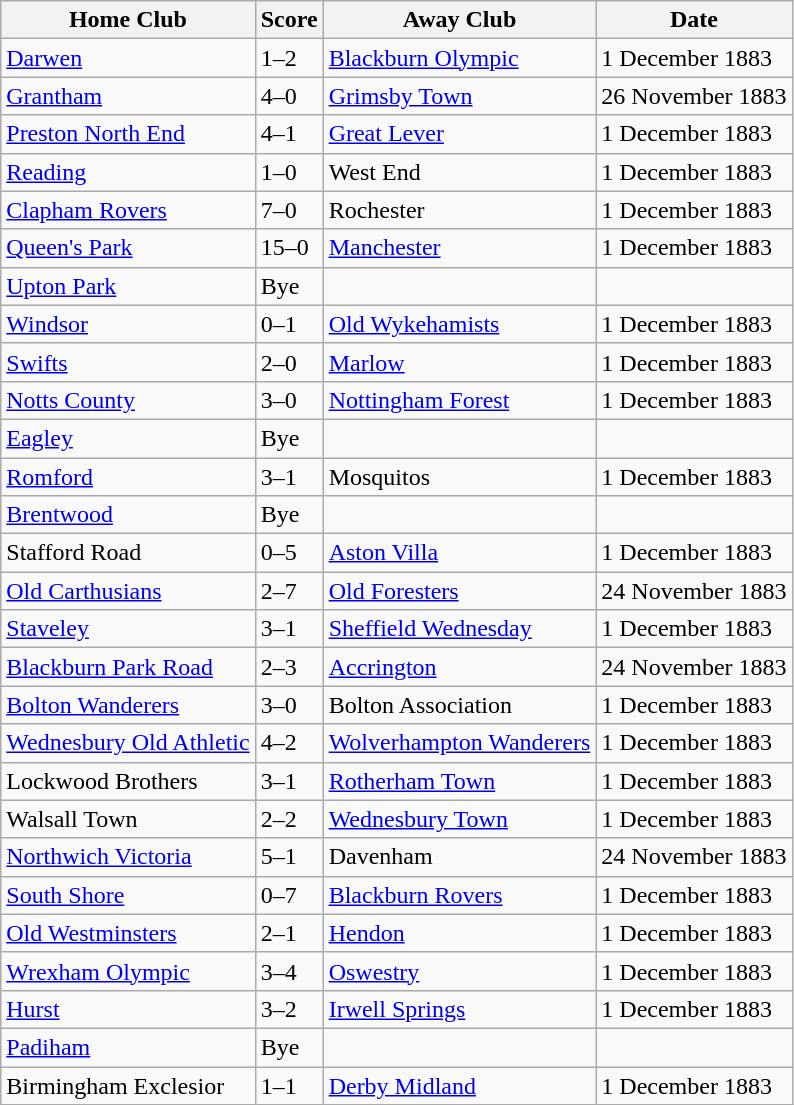<table class="wikitable">
<tr>
<th>Home Club</th>
<th>Score</th>
<th>Away Club</th>
<th>Date</th>
</tr>
<tr>
<td><a href='#'>Darwen</a></td>
<td>1–2</td>
<td><a href='#'>Blackburn Olympic</a></td>
<td>1 December 1883</td>
</tr>
<tr>
<td><a href='#'>Grantham</a></td>
<td>4–0</td>
<td><a href='#'>Grimsby Town</a></td>
<td>26 November 1883</td>
</tr>
<tr>
<td><a href='#'>Preston North End</a></td>
<td>4–1</td>
<td><a href='#'>Great Lever</a></td>
<td>1 December 1883</td>
</tr>
<tr>
<td><a href='#'>Reading</a></td>
<td>1–0</td>
<td>West End</td>
<td>1 December 1883</td>
</tr>
<tr>
<td><a href='#'>Clapham Rovers</a></td>
<td>7–0</td>
<td>Rochester</td>
<td>1 December 1883</td>
</tr>
<tr>
<td><a href='#'>Queen's Park</a> </td>
<td>15–0</td>
<td><a href='#'>Manchester</a></td>
<td>1 December 1883</td>
</tr>
<tr>
<td><a href='#'>Upton Park</a></td>
<td>Bye</td>
<td></td>
<td></td>
</tr>
<tr>
<td><a href='#'>Windsor</a></td>
<td>0–1</td>
<td><a href='#'>Old Wykehamists</a></td>
<td>1 December 1883</td>
</tr>
<tr>
<td><a href='#'>Swifts</a></td>
<td>2–0</td>
<td><a href='#'>Marlow</a></td>
<td>1 December 1883</td>
</tr>
<tr>
<td><a href='#'>Notts County</a></td>
<td>3–0</td>
<td><a href='#'>Nottingham Forest</a></td>
<td>1 December 1883</td>
</tr>
<tr>
<td><a href='#'>Eagley</a></td>
<td>Bye</td>
<td></td>
<td></td>
</tr>
<tr>
<td><a href='#'>Romford</a></td>
<td>3–1</td>
<td>Mosquitos</td>
<td>1 December 1883</td>
</tr>
<tr>
<td><a href='#'>Brentwood</a></td>
<td>Bye</td>
<td></td>
<td></td>
</tr>
<tr>
<td>Stafford Road</td>
<td>0–5</td>
<td><a href='#'>Aston Villa</a></td>
<td>1 December 1883</td>
</tr>
<tr>
<td><a href='#'>Old Carthusians</a></td>
<td>2–7</td>
<td><a href='#'>Old Foresters</a></td>
<td>24 November 1883</td>
</tr>
<tr>
<td><a href='#'>Staveley</a></td>
<td>3–1</td>
<td><a href='#'>Sheffield Wednesday</a></td>
<td>1 December 1883</td>
</tr>
<tr>
<td><a href='#'>Blackburn Park Road</a></td>
<td>2–3</td>
<td><a href='#'>Accrington</a></td>
<td>24 November 1883</td>
</tr>
<tr>
<td><a href='#'>Bolton Wanderers</a></td>
<td>3–0</td>
<td>Bolton Association</td>
<td>1 December 1883</td>
</tr>
<tr>
<td><a href='#'>Wednesbury Old Athletic</a></td>
<td>4–2</td>
<td><a href='#'>Wolverhampton Wanderers</a></td>
<td>1 December 1883</td>
</tr>
<tr>
<td>Lockwood Brothers</td>
<td>3–1</td>
<td><a href='#'>Rotherham Town</a></td>
<td>1 December 1883</td>
</tr>
<tr>
<td>Walsall Town</td>
<td>2–2</td>
<td><a href='#'>Wednesbury Town</a></td>
<td>1 December 1883</td>
</tr>
<tr>
<td><a href='#'>Northwich Victoria</a></td>
<td>5–1</td>
<td>Davenham </td>
<td>24 November 1883</td>
</tr>
<tr>
<td><a href='#'>South Shore</a></td>
<td>0–7</td>
<td><a href='#'>Blackburn Rovers</a></td>
<td>1 December 1883</td>
</tr>
<tr>
<td><a href='#'>Old Westminsters</a></td>
<td>2–1</td>
<td><a href='#'>Hendon</a></td>
<td>1 December 1883</td>
</tr>
<tr>
<td><a href='#'>Wrexham Olympic</a> </td>
<td>3–4</td>
<td><a href='#'>Oswestry</a></td>
<td>1 December 1883</td>
</tr>
<tr>
<td><a href='#'>Hurst</a></td>
<td>3–2</td>
<td><a href='#'>Irwell Springs</a></td>
<td>1 December 1883</td>
</tr>
<tr>
<td><a href='#'>Padiham</a></td>
<td>Bye</td>
<td></td>
<td></td>
</tr>
<tr>
<td>Birmingham Exclesior</td>
<td>1–1</td>
<td><a href='#'>Derby Midland</a></td>
<td>1 December 1883</td>
</tr>
</table>
